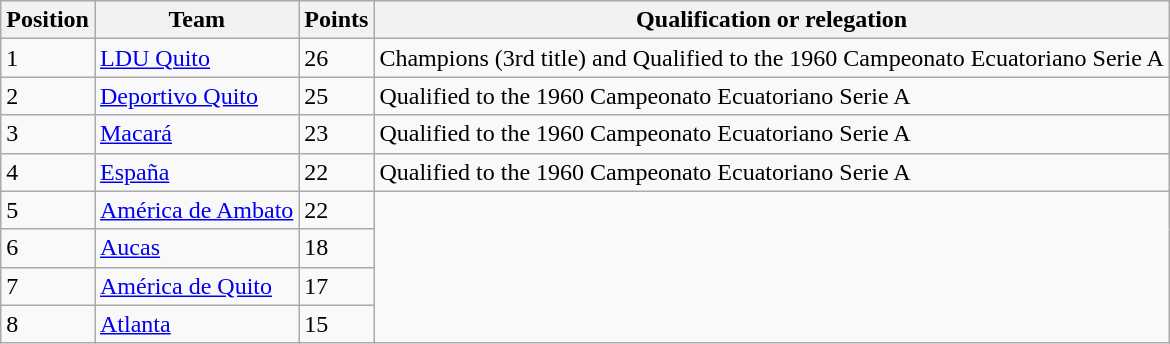<table class="wikitable">
<tr>
<th>Position</th>
<th>Team</th>
<th>Points</th>
<th>Qualification or relegation</th>
</tr>
<tr>
<td>1</td>
<td><a href='#'>LDU Quito</a></td>
<td>26</td>
<td>Champions (3rd title) and Qualified to the 1960 Campeonato Ecuatoriano Serie A</td>
</tr>
<tr>
<td>2</td>
<td><a href='#'>Deportivo Quito</a></td>
<td>25</td>
<td>Qualified to the 1960 Campeonato Ecuatoriano Serie A</td>
</tr>
<tr>
<td>3</td>
<td><a href='#'>Macará</a></td>
<td>23</td>
<td>Qualified to the 1960 Campeonato Ecuatoriano Serie A</td>
</tr>
<tr>
<td>4</td>
<td><a href='#'>España</a></td>
<td>22</td>
<td>Qualified to the 1960 Campeonato Ecuatoriano Serie A</td>
</tr>
<tr>
<td>5</td>
<td><a href='#'>América de Ambato</a></td>
<td>22</td>
</tr>
<tr>
<td>6</td>
<td><a href='#'>Aucas</a></td>
<td>18</td>
</tr>
<tr>
<td>7</td>
<td><a href='#'>América de Quito</a></td>
<td>17</td>
</tr>
<tr>
<td>8</td>
<td><a href='#'>Atlanta</a></td>
<td>15</td>
</tr>
</table>
